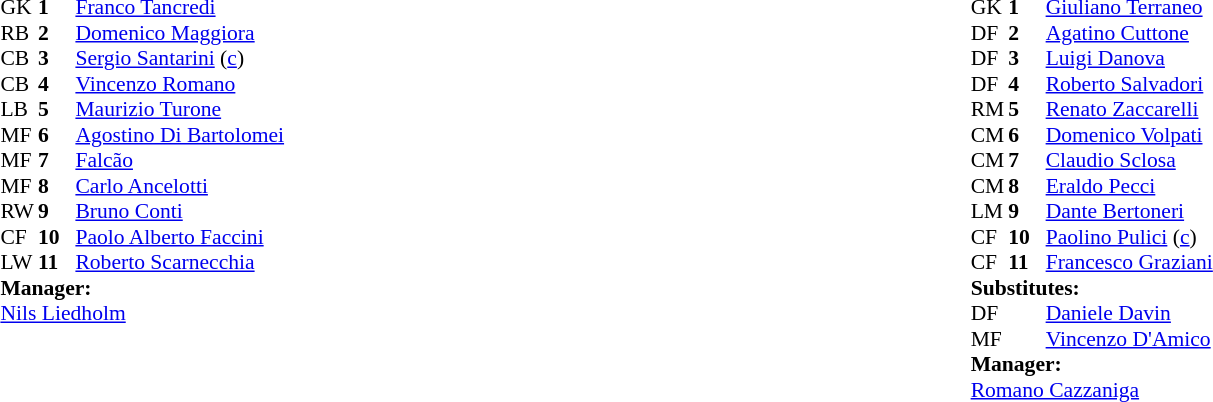<table width="100%">
<tr>
<td valign="top" width="50%"><br><table style="font-size: 90%" cellspacing="0" cellpadding="0" align=center>
<tr>
<th width="25"></th>
<th width="25"></th>
</tr>
<tr>
<td>GK</td>
<td><strong>1</strong></td>
<td> <a href='#'>Franco Tancredi</a></td>
</tr>
<tr>
<td>RB</td>
<td><strong>2</strong></td>
<td> <a href='#'>Domenico Maggiora</a></td>
</tr>
<tr>
<td>CB</td>
<td><strong>3</strong></td>
<td> <a href='#'>Sergio Santarini</a> (<a href='#'>c</a>)</td>
</tr>
<tr>
<td>CB</td>
<td><strong>4</strong></td>
<td> <a href='#'>Vincenzo Romano</a></td>
</tr>
<tr>
<td>LB</td>
<td><strong>5</strong></td>
<td> <a href='#'>Maurizio Turone</a></td>
</tr>
<tr>
<td>MF</td>
<td><strong>6</strong></td>
<td> <a href='#'>Agostino Di Bartolomei</a></td>
</tr>
<tr>
<td>MF</td>
<td><strong>7</strong></td>
<td> <a href='#'>Falcão</a></td>
</tr>
<tr>
<td>MF</td>
<td><strong>8</strong></td>
<td> <a href='#'>Carlo Ancelotti</a></td>
</tr>
<tr>
<td>RW</td>
<td><strong>9</strong></td>
<td> <a href='#'>Bruno Conti</a></td>
</tr>
<tr>
<td>CF</td>
<td><strong>10</strong></td>
<td> <a href='#'>Paolo Alberto Faccini</a></td>
</tr>
<tr>
<td>LW</td>
<td><strong>11</strong></td>
<td> <a href='#'>Roberto Scarnecchia</a></td>
</tr>
<tr>
<td colspan=4><strong>Manager:</strong></td>
</tr>
<tr>
<td colspan="4"> <a href='#'>Nils Liedholm</a></td>
</tr>
</table>
</td>
<td valign="top"></td>
<td valign="top" width="50%"><br><table style="font-size: 90%" cellspacing="0" cellpadding="0" align=center>
<tr>
<th width=25></th>
<th width=25></th>
</tr>
<tr>
<td>GK</td>
<td><strong>1</strong></td>
<td> <a href='#'>Giuliano Terraneo</a></td>
</tr>
<tr>
<td>DF</td>
<td><strong>2</strong></td>
<td> <a href='#'>Agatino Cuttone</a></td>
</tr>
<tr>
<td>DF</td>
<td><strong>3</strong></td>
<td> <a href='#'>Luigi Danova</a></td>
</tr>
<tr>
<td>DF</td>
<td><strong>4</strong></td>
<td> <a href='#'>Roberto Salvadori</a></td>
</tr>
<tr>
<td>RM</td>
<td><strong>5</strong></td>
<td> <a href='#'>Renato Zaccarelli</a></td>
<td></td>
<td></td>
</tr>
<tr>
<td>CM</td>
<td><strong>6</strong></td>
<td> <a href='#'>Domenico Volpati</a></td>
</tr>
<tr>
<td>CM</td>
<td><strong>7</strong></td>
<td> <a href='#'>Claudio Sclosa</a></td>
</tr>
<tr>
<td>CM</td>
<td><strong>8</strong></td>
<td> <a href='#'>Eraldo Pecci</a></td>
</tr>
<tr>
<td>LM</td>
<td><strong>9</strong></td>
<td> <a href='#'>Dante Bertoneri</a></td>
</tr>
<tr>
<td>CF</td>
<td><strong>10</strong></td>
<td> <a href='#'>Paolino Pulici</a> (<a href='#'>c</a>)</td>
<td></td>
<td></td>
</tr>
<tr>
<td>CF</td>
<td><strong>11</strong></td>
<td> <a href='#'>Francesco Graziani</a></td>
</tr>
<tr>
<td colspan=4><strong>Substitutes:</strong></td>
</tr>
<tr>
<td>DF</td>
<td></td>
<td> <a href='#'>Daniele Davin</a></td>
<td></td>
<td></td>
</tr>
<tr>
<td>MF</td>
<td></td>
<td> <a href='#'>Vincenzo D'Amico</a></td>
<td></td>
<td></td>
</tr>
<tr>
<td colspan=4><strong>Manager:</strong></td>
</tr>
<tr>
<td colspan="4"> <a href='#'>Romano Cazzaniga</a></td>
</tr>
</table>
</td>
</tr>
</table>
